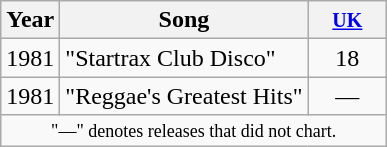<table class="wikitable">
<tr>
<th>Year</th>
<th>Song</th>
<th style="width:45px;"><small><a href='#'>UK</a></small><br></th>
</tr>
<tr>
<td rowspan="1">1981</td>
<td>"Startrax Club Disco"</td>
<td align=center>18</td>
</tr>
<tr>
<td rowspan="1">1981</td>
<td>"Reggae's Greatest Hits"</td>
<td align=center>—</td>
</tr>
<tr>
<td colspan="4" style="text-align:center; font-size:9pt;">"—" denotes releases that did not chart.</td>
</tr>
</table>
